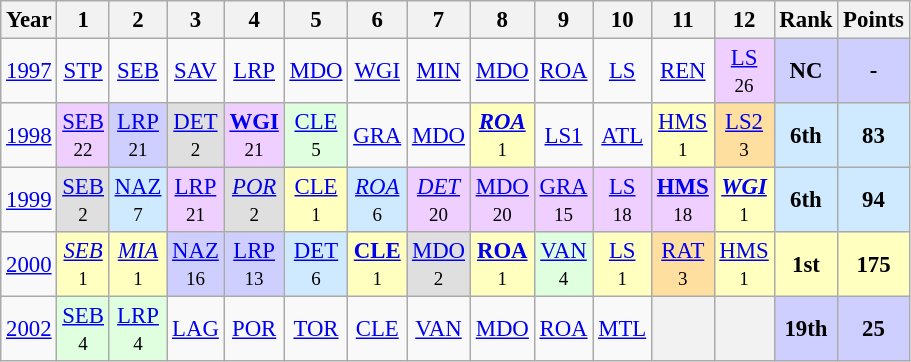<table class="wikitable" style="text-align:center; font-size:95%">
<tr>
<th>Year</th>
<th>1</th>
<th>2</th>
<th>3</th>
<th>4</th>
<th>5</th>
<th>6</th>
<th>7</th>
<th>8</th>
<th>9</th>
<th>10</th>
<th>11</th>
<th>12</th>
<th>Rank</th>
<th>Points</th>
</tr>
<tr>
<td><a href='#'>1997</a></td>
<td><a href='#'>STP</a></td>
<td><a href='#'>SEB</a></td>
<td><a href='#'>SAV</a></td>
<td><a href='#'>LRP</a></td>
<td><a href='#'>MDO</a></td>
<td><a href='#'>WGI</a></td>
<td><a href='#'>MIN</a></td>
<td><a href='#'>MDO</a></td>
<td><a href='#'>ROA</a></td>
<td><a href='#'>LS</a></td>
<td><a href='#'>REN</a></td>
<td style="background:#EFCFFF;"><a href='#'>LS</a><br><small>26</small></td>
<td style="background:#CFCFFF;"><strong>NC</strong></td>
<td style="background:#CFCFFF;"><strong>-</strong></td>
</tr>
<tr>
<td><a href='#'>1998</a></td>
<td style="background:#EFCFFF;"><a href='#'>SEB</a><br><small>22</small></td>
<td style="background:#CFCFFF;"><a href='#'>LRP</a><br><small>21</small></td>
<td style="background:#DFDFDF;"><a href='#'>DET</a><br><small>2</small></td>
<td style="background:#EFCFFF;"><strong><a href='#'>WGI</a></strong><br><small>21</small></td>
<td style="background:#DFFFDF;"><a href='#'>CLE</a><br><small>5</small></td>
<td><a href='#'>GRA</a></td>
<td><a href='#'>MDO</a></td>
<td style="background:#FFFFBF;"><strong><em><a href='#'>ROA</a></em></strong> <br><small>1</small></td>
<td><a href='#'>LS1</a></td>
<td><a href='#'>ATL</a></td>
<td style="background:#FFFFBF;"><a href='#'>HMS</a><br><small>1</small></td>
<td style="background:#FFDF9F;"><a href='#'>LS2</a><br><small>3</small></td>
<td style="background:#CFEAFF;"><strong>6th</strong></td>
<td style="background:#CFEAFF;"><strong>83</strong></td>
</tr>
<tr>
<td><a href='#'>1999</a></td>
<td style="background:#DFDFDF;"><a href='#'>SEB</a><br><small>2</small></td>
<td style="background:#CFEAFF;"><a href='#'>NAZ</a><br><small>7</small></td>
<td style="background:#EFCFFF;"><a href='#'>LRP</a><br><small>21</small></td>
<td style="background:#DFDFDF;"><em><a href='#'>POR</a></em><br><small>2</small></td>
<td style="background:#FFFFBF;"><a href='#'>CLE</a><br><small>1</small></td>
<td style="background:#CFEAFF;"><em><a href='#'>ROA</a></em><br><small>6</small></td>
<td style="background:#EFCFFF;"><em><a href='#'>DET</a></em><br><small>20</small></td>
<td style="background:#EFCFFF;"><a href='#'>MDO</a><br><small>20</small></td>
<td style="background:#EFCFFF;"><a href='#'>GRA</a><br><small>15</small></td>
<td style="background:#EFCFFF;"><a href='#'>LS</a><br><small>18</small></td>
<td style="background:#EFCFFF;"><strong><a href='#'>HMS</a></strong><br><small>18</small></td>
<td style="background:#FFFFBF;"><strong><em><a href='#'>WGI</a></em></strong><br><small>1</small></td>
<td style="background:#CFEAFF;"><strong>6th</strong></td>
<td style="background:#CFEAFF;"><strong>94</strong></td>
</tr>
<tr>
<td><a href='#'>2000</a></td>
<td style="background:#FFFFBF;"><em><a href='#'>SEB</a></em><br><small>1</small></td>
<td style="background:#FFFFBF;"><em><a href='#'>MIA</a></em><br><small>1</small></td>
<td style="background:#CFCFFF;"><a href='#'>NAZ</a><br><small>16</small></td>
<td style="background:#CFCFFF;"><a href='#'>LRP</a><br><small>13</small></td>
<td style="background:#CFEAFF;"><a href='#'>DET</a><br><small>6</small></td>
<td style="background:#FFFFBF;"><strong><a href='#'>CLE</a></strong><br><small>1</small></td>
<td style="background:#DFDFDF;"><a href='#'>MDO</a><br><small>2</small></td>
<td style="background:#FFFFBF;"><strong><a href='#'>ROA</a></strong><br><small>1</small></td>
<td style="background:#DFFFDF;"><a href='#'>VAN</a><br><small>4</small></td>
<td style="background:#FFFFBF;"><a href='#'>LS</a><br><small>1</small></td>
<td style="background:#FFDF9F;"><a href='#'>RAT</a><br><small>3</small></td>
<td style="background:#FFFFBF;"><a href='#'>HMS</a><br><small>1</small></td>
<td style="background:#FFFFBF;"><strong>1st</strong></td>
<td style="background:#FFFFBF;"><strong>175</strong></td>
</tr>
<tr>
<td><a href='#'>2002</a></td>
<td style="background:#DFFFDF;"><a href='#'>SEB</a><br><small>4</small></td>
<td style="background:#DFFFDF;"><a href='#'>LRP</a><br><small>4</small></td>
<td><a href='#'>LAG</a></td>
<td><a href='#'>POR</a></td>
<td><a href='#'>TOR</a></td>
<td><a href='#'>CLE</a></td>
<td><a href='#'>VAN</a></td>
<td><a href='#'>MDO</a></td>
<td><a href='#'>ROA</a></td>
<td><a href='#'>MTL</a></td>
<th></th>
<th></th>
<td style="background:#CFCFFF;"><strong>19th</strong></td>
<td style="background:#CFCFFF;"><strong>25</strong></td>
</tr>
</table>
